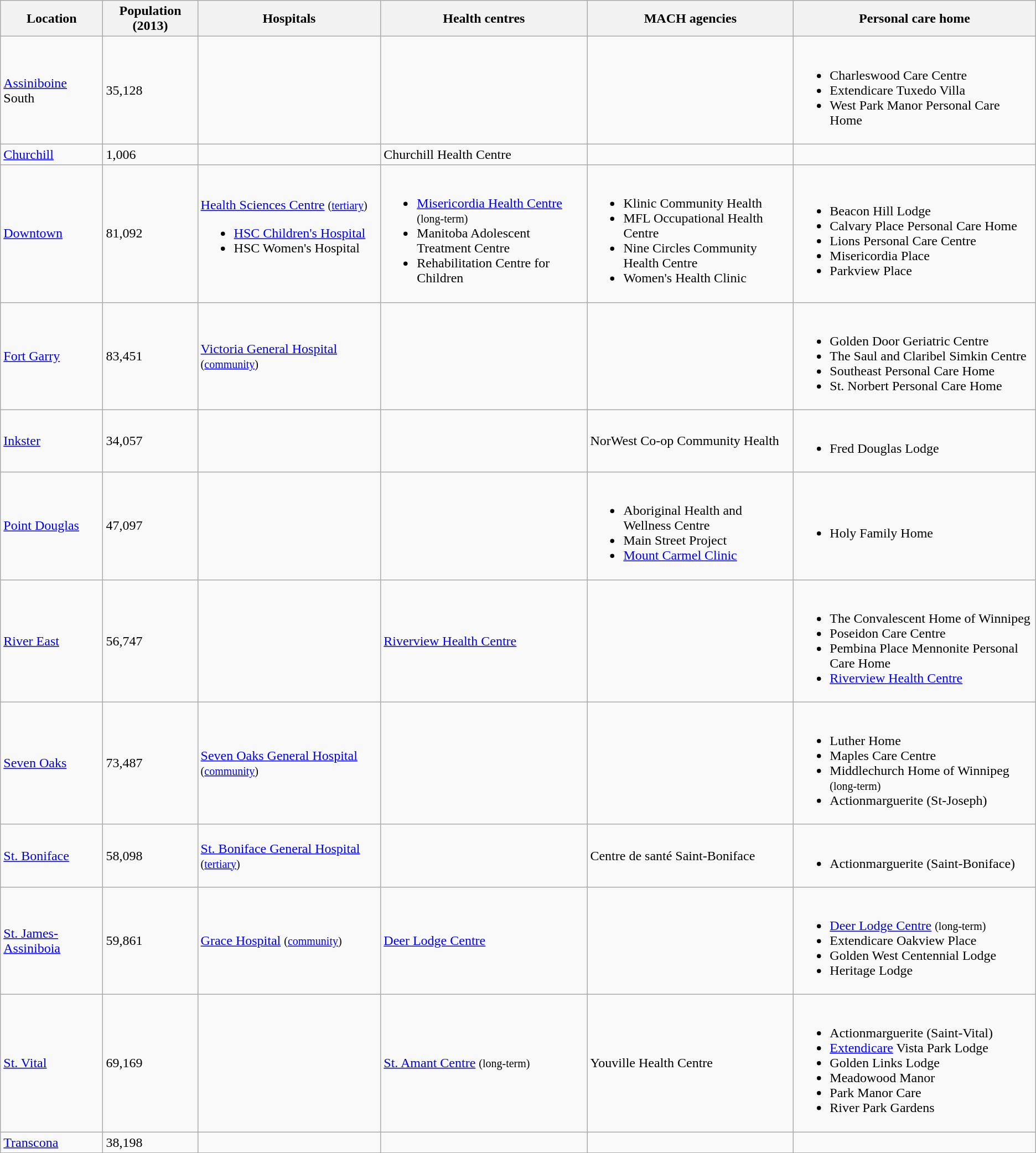<table class="wikitable">
<tr>
<th>Location</th>
<th>Population (2013)</th>
<th>Hospitals</th>
<th>Health centres</th>
<th>MACH agencies</th>
<th>Personal care home</th>
</tr>
<tr>
<td><a href='#'>Assiniboine</a> South</td>
<td>35,128</td>
<td></td>
<td></td>
<td></td>
<td><br><ul><li>Charleswood Care Centre</li><li>Extendicare Tuxedo Villa</li><li>West Park Manor Personal Care Home</li></ul></td>
</tr>
<tr>
<td><a href='#'>Churchill</a></td>
<td>1,006</td>
<td></td>
<td>Churchill Health Centre</td>
<td></td>
<td></td>
</tr>
<tr>
<td><a href='#'>Downtown</a></td>
<td>81,092</td>
<td><a href='#'>Health Sciences Centre</a> <small>(<a href='#'>tertiary</a>)</small><br><ul><li><a href='#'>HSC Children's Hospital</a></li><li>HSC Women's Hospital</li></ul></td>
<td><br><ul><li><a href='#'>Misericordia Health Centre</a> <small>(long-term)</small></li><li>Manitoba Adolescent Treatment Centre</li><li>Rehabilitation Centre for Children</li></ul></td>
<td><br><ul><li>Klinic Community Health</li><li>MFL Occupational Health Centre</li><li>Nine Circles Community Health Centre</li><li>Women's Health Clinic</li></ul></td>
<td><br><ul><li>Beacon Hill Lodge</li><li>Calvary Place Personal Care Home</li><li>Lions Personal Care Centre</li><li>Misericordia Place</li><li>Parkview Place</li></ul></td>
</tr>
<tr>
<td><a href='#'>Fort Garry</a></td>
<td>83,451</td>
<td><a href='#'>Victoria General Hospital</a> <small>(<a href='#'>community</a>)</small></td>
<td></td>
<td></td>
<td><br><ul><li>Golden Door Geriatric Centre</li><li>The Saul and Claribel Simkin Centre</li><li>Southeast Personal Care Home</li><li>St. Norbert Personal Care Home</li></ul></td>
</tr>
<tr>
<td><a href='#'>Inkster</a></td>
<td>34,057</td>
<td></td>
<td></td>
<td>NorWest Co-op Community Health</td>
<td><br><ul><li>Fred Douglas Lodge</li></ul></td>
</tr>
<tr>
<td><a href='#'>Point Douglas</a></td>
<td>47,097</td>
<td></td>
<td></td>
<td><br><ul><li>Aboriginal Health and Wellness Centre</li><li>Main Street Project</li><li><a href='#'>Mount Carmel Clinic</a></li></ul></td>
<td><br><ul><li>Holy Family Home</li></ul></td>
</tr>
<tr>
<td><a href='#'>River East</a></td>
<td>56,747</td>
<td></td>
<td><a href='#'>Riverview Health Centre</a></td>
<td></td>
<td><br><ul><li>The Convalescent Home of Winnipeg</li><li>Poseidon Care Centre</li><li>Pembina Place Mennonite Personal Care Home</li><li><a href='#'>Riverview Health Centre</a></li></ul></td>
</tr>
<tr>
<td><a href='#'>Seven Oaks</a></td>
<td>73,487</td>
<td><a href='#'>Seven Oaks General Hospital</a> <small>(<a href='#'>community</a>)</small></td>
<td></td>
<td></td>
<td><br><ul><li>Luther Home</li><li>Maples Care Centre</li><li>Middlechurch Home of Winnipeg <small>(long-term)</small></li><li>Actionmarguerite (St-Joseph)</li></ul></td>
</tr>
<tr>
<td><a href='#'>St. Boniface</a></td>
<td>58,098</td>
<td><a href='#'>St. Boniface General Hospital</a> <small>(<a href='#'>tertiary</a>)</small></td>
<td></td>
<td>Centre de santé Saint-Boniface</td>
<td><br><ul><li>Actionmarguerite (Saint‐Boniface)</li></ul></td>
</tr>
<tr>
<td><a href='#'>St. James-Assiniboia</a></td>
<td>59,861</td>
<td><a href='#'>Grace Hospital</a> <small>(<a href='#'>community</a>)</small></td>
<td><a href='#'>Deer Lodge Centre</a></td>
<td></td>
<td><br><ul><li><a href='#'>Deer Lodge Centre</a> <small>(long-term)</small></li><li>Extendicare Oakview Place</li><li>Golden West Centennial Lodge</li><li>Heritage Lodge</li></ul></td>
</tr>
<tr>
<td><a href='#'>St. Vital</a></td>
<td>69,169</td>
<td></td>
<td><a href='#'>St. Amant Centre</a> <small>(long-term)</small></td>
<td>Youville Health Centre</td>
<td><br><ul><li>Actionmarguerite (Saint‐Vital)</li><li><a href='#'>Extendicare</a> Vista Park Lodge</li><li>Golden Links Lodge</li><li>Meadowood Manor</li><li>Park Manor Care</li><li>River Park Gardens</li></ul></td>
</tr>
<tr>
<td><a href='#'>Transcona</a></td>
<td>38,198</td>
<td></td>
<td></td>
<td></td>
<td></td>
</tr>
</table>
